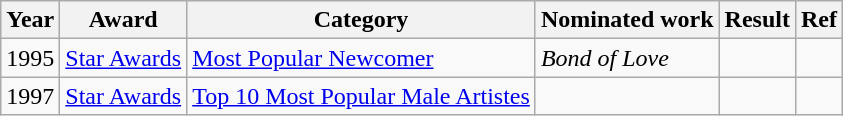<table class="wikitable sortable">
<tr>
<th>Year</th>
<th>Award</th>
<th>Category</th>
<th>Nominated work</th>
<th>Result</th>
<th class="unsortable">Ref</th>
</tr>
<tr>
<td>1995</td>
<td rowspan=1><a href='#'>Star Awards</a></td>
<td><a href='#'>Most Popular Newcomer</a></td>
<td><em>Bond of Love</em></td>
<td></td>
<td rowspan=1></td>
</tr>
<tr>
<td>1997</td>
<td rowspan=1><a href='#'>Star Awards</a></td>
<td><a href='#'>Top 10 Most Popular Male Artistes</a></td>
<td></td>
<td></td>
<td rowspan=1></td>
</tr>
</table>
